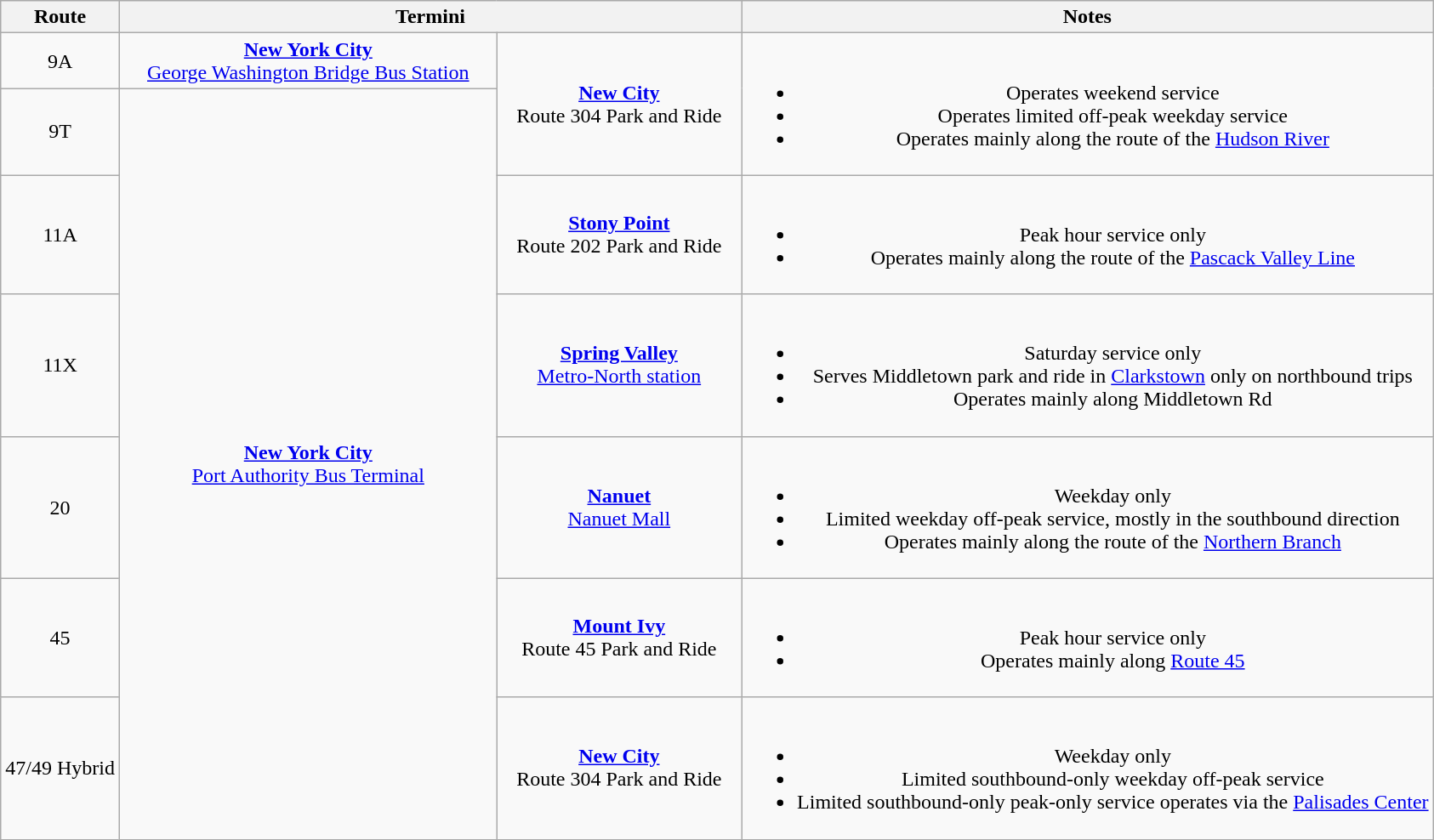<table class="wikitable" style="text-align: center;">
<tr>
<th>Route</th>
<th colspan="2" style="width:30em">Termini</th>
<th>Notes</th>
</tr>
<tr>
<td>9A</td>
<td><strong><a href='#'>New York City</a></strong><br><a href='#'>George Washington Bridge Bus Station</a></td>
<td rowspan="2"><strong><a href='#'>New City</a></strong><br>Route 304 Park and Ride</td>
<td rowspan="2"><br><ul><li>Operates weekend service</li><li>Operates limited off-peak weekday service</li><li>Operates mainly along the route of the <a href='#'>Hudson River</a></li></ul></td>
</tr>
<tr>
<td>9T</td>
<td rowspan="6"><strong><a href='#'>New York City</a></strong><br><a href='#'>Port Authority Bus Terminal</a></td>
</tr>
<tr>
<td>11A</td>
<td><strong><a href='#'>Stony Point</a></strong><br>Route 202 Park and Ride</td>
<td><br><ul><li>Peak hour service only</li><li>Operates mainly along the route of the <a href='#'>Pascack Valley Line</a></li></ul></td>
</tr>
<tr>
<td>11X</td>
<td><strong><a href='#'>Spring Valley</a></strong><br><a href='#'>Metro-North station</a></td>
<td><br><ul><li>Saturday service only</li><li>Serves Middletown park and ride in <a href='#'>Clarkstown</a> only on northbound trips</li><li>Operates mainly along Middletown Rd</li></ul></td>
</tr>
<tr>
<td>20</td>
<td><strong><a href='#'>Nanuet</a></strong><br><a href='#'>Nanuet Mall</a></td>
<td><br><ul><li>Weekday only</li><li>Limited weekday off-peak service, mostly in the southbound direction</li><li>Operates mainly along the route of the <a href='#'>Northern Branch</a></li></ul></td>
</tr>
<tr>
<td>45</td>
<td><strong><a href='#'>Mount Ivy</a></strong><br>Route 45 Park and Ride</td>
<td><br><ul><li>Peak hour service only</li><li>Operates mainly along <a href='#'>Route 45</a></li></ul></td>
</tr>
<tr>
<td>47/49 Hybrid</td>
<td><strong><a href='#'>New City</a></strong><br>Route 304 Park and Ride</td>
<td><br><ul><li>Weekday only</li><li>Limited southbound-only weekday off-peak service</li><li>Limited southbound-only peak-only service operates via the <a href='#'>Palisades Center</a></li></ul></td>
</tr>
</table>
